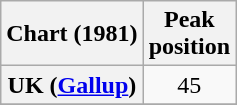<table class="wikitable sortable plainrowheaders" style="text-align:center">
<tr>
<th>Chart (1981)</th>
<th>Peak<br>position</th>
</tr>
<tr>
<th scope="row">UK (<a href='#'>Gallup</a>)</th>
<td>45</td>
</tr>
<tr>
</tr>
</table>
